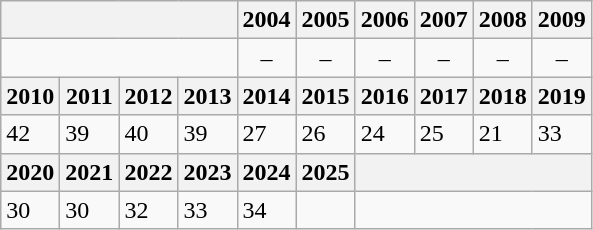<table class="wikitable">
<tr>
<th colspan=4></th>
<th>2004</th>
<th>2005</th>
<th>2006</th>
<th>2007</th>
<th>2008</th>
<th>2009</th>
</tr>
<tr>
<td colspan=4></td>
<td align=center>–</td>
<td align=center>–</td>
<td align=center>–</td>
<td align=center>–</td>
<td align=center>–</td>
<td align=center>–</td>
</tr>
<tr>
<th>2010</th>
<th>2011</th>
<th>2012</th>
<th>2013</th>
<th>2014</th>
<th>2015</th>
<th>2016</th>
<th>2017</th>
<th>2018</th>
<th>2019</th>
</tr>
<tr>
<td> 42</td>
<td> 39</td>
<td> 40</td>
<td> 39</td>
<td> 27</td>
<td> 26</td>
<td> 24</td>
<td> 25</td>
<td> 21</td>
<td> 33</td>
</tr>
<tr>
<th>2020</th>
<th>2021</th>
<th>2022</th>
<th>2023</th>
<th>2024</th>
<th>2025</th>
<th colspan="4"></th>
</tr>
<tr>
<td> 30</td>
<td> 30</td>
<td> 32</td>
<td> 33</td>
<td> 34</td>
<td></td>
<td colspan="4"></td>
</tr>
</table>
